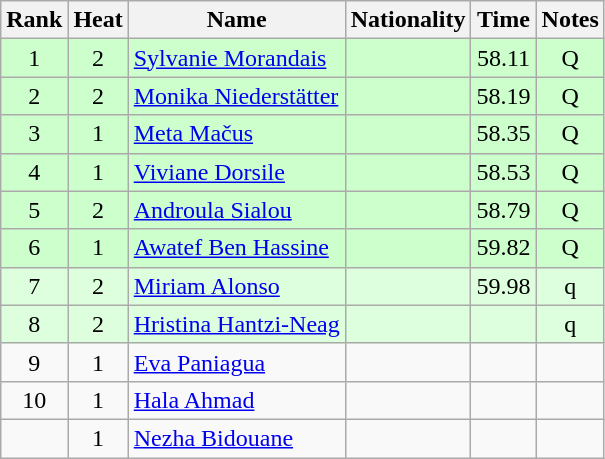<table class="wikitable sortable" style="text-align:center">
<tr>
<th>Rank</th>
<th>Heat</th>
<th>Name</th>
<th>Nationality</th>
<th>Time</th>
<th>Notes</th>
</tr>
<tr bgcolor=ccffcc>
<td>1</td>
<td>2</td>
<td align=left><a href='#'>Sylvanie Morandais</a></td>
<td align=left></td>
<td>58.11</td>
<td>Q</td>
</tr>
<tr bgcolor=ccffcc>
<td>2</td>
<td>2</td>
<td align=left><a href='#'>Monika Niederstätter</a></td>
<td align=left></td>
<td>58.19</td>
<td>Q</td>
</tr>
<tr bgcolor=ccffcc>
<td>3</td>
<td>1</td>
<td align=left><a href='#'>Meta Mačus</a></td>
<td align=left></td>
<td>58.35</td>
<td>Q</td>
</tr>
<tr bgcolor=ccffcc>
<td>4</td>
<td>1</td>
<td align=left><a href='#'>Viviane Dorsile</a></td>
<td align=left></td>
<td>58.53</td>
<td>Q</td>
</tr>
<tr bgcolor=ccffcc>
<td>5</td>
<td>2</td>
<td align=left><a href='#'>Androula Sialou</a></td>
<td align=left></td>
<td>58.79</td>
<td>Q</td>
</tr>
<tr bgcolor=ccffcc>
<td>6</td>
<td>1</td>
<td align=left><a href='#'>Awatef Ben Hassine</a></td>
<td align=left></td>
<td>59.82</td>
<td>Q</td>
</tr>
<tr bgcolor=ddffdd>
<td>7</td>
<td>2</td>
<td align=left><a href='#'>Miriam Alonso</a></td>
<td align=left></td>
<td>59.98</td>
<td>q</td>
</tr>
<tr bgcolor=ddffdd>
<td>8</td>
<td>2</td>
<td align=left><a href='#'>Hristina Hantzi-Neag</a></td>
<td align=left></td>
<td></td>
<td>q</td>
</tr>
<tr>
<td>9</td>
<td>1</td>
<td align=left><a href='#'>Eva Paniagua</a></td>
<td align=left></td>
<td></td>
<td></td>
</tr>
<tr>
<td>10</td>
<td>1</td>
<td align=left><a href='#'>Hala Ahmad</a></td>
<td align=left></td>
<td></td>
<td></td>
</tr>
<tr>
<td></td>
<td>1</td>
<td align=left><a href='#'>Nezha Bidouane</a></td>
<td align=left></td>
<td></td>
<td></td>
</tr>
</table>
